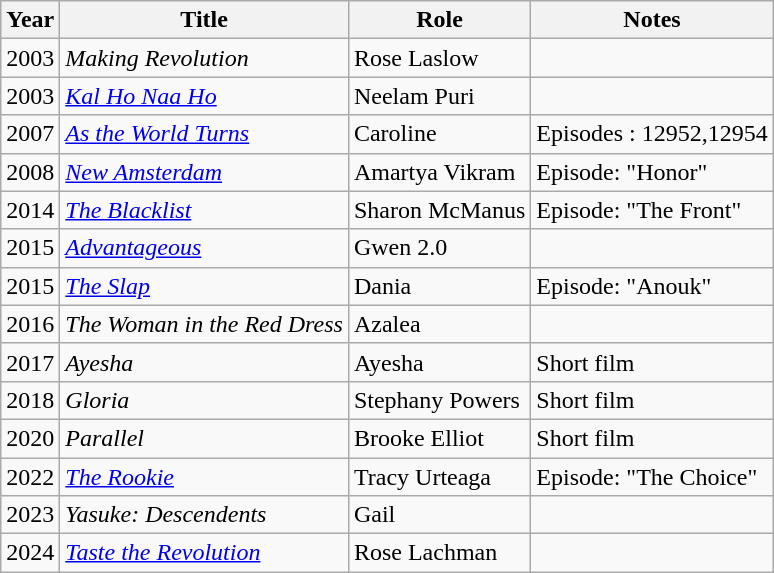<table class="wikitable sortable">
<tr>
<th>Year</th>
<th>Title</th>
<th>Role</th>
<th class="unsortable">Notes</th>
</tr>
<tr>
<td>2003</td>
<td><em>Making Revolution</em></td>
<td>Rose Laslow</td>
<td></td>
</tr>
<tr>
<td>2003</td>
<td><em><a href='#'>Kal Ho Naa Ho</a></em></td>
<td>Neelam Puri</td>
<td></td>
</tr>
<tr>
<td>2007</td>
<td><em><a href='#'>As the World Turns</a></em></td>
<td>Caroline</td>
<td>Episodes : 12952,12954</td>
</tr>
<tr>
<td>2008</td>
<td><em><a href='#'>New Amsterdam</a></em></td>
<td>Amartya Vikram</td>
<td>Episode: "Honor"</td>
</tr>
<tr>
<td>2014</td>
<td><em><a href='#'>The Blacklist</a></em></td>
<td>Sharon McManus</td>
<td>Episode: "The Front"</td>
</tr>
<tr>
<td>2015</td>
<td><em><a href='#'>Advantageous</a></em></td>
<td>Gwen 2.0</td>
<td></td>
</tr>
<tr>
<td>2015</td>
<td><em><a href='#'>The Slap</a></em></td>
<td>Dania</td>
<td>Episode: "Anouk"</td>
</tr>
<tr>
<td>2016</td>
<td><em>The Woman in the Red Dress</em></td>
<td>Azalea</td>
<td></td>
</tr>
<tr>
<td>2017</td>
<td><em>Ayesha</em></td>
<td>Ayesha</td>
<td>Short film</td>
</tr>
<tr>
<td>2018</td>
<td><em>Gloria</em></td>
<td>Stephany Powers</td>
<td>Short film</td>
</tr>
<tr>
<td>2020</td>
<td><em>Parallel</em></td>
<td>Brooke Elliot</td>
<td>Short film</td>
</tr>
<tr>
<td>2022</td>
<td><em><a href='#'>The Rookie</a></em></td>
<td>Tracy Urteaga</td>
<td>Episode: "The Choice"</td>
</tr>
<tr>
<td>2023</td>
<td><em>Yasuke: Descendents</em></td>
<td>Gail</td>
<td></td>
</tr>
<tr>
<td>2024</td>
<td><em><a href='#'>Taste the Revolution</a></em></td>
<td>Rose Lachman</td>
<td></td>
</tr>
</table>
